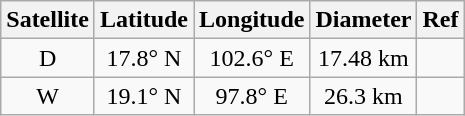<table class="wikitable" style="text-align: center;">
<tr>
<th>Satellite</th>
<th>Latitude</th>
<th>Longitude</th>
<th>Diameter</th>
<th>Ref</th>
</tr>
<tr>
<td>D</td>
<td>17.8° N</td>
<td>102.6° E</td>
<td>17.48 km</td>
<td></td>
</tr>
<tr>
<td>W</td>
<td>19.1° N</td>
<td>97.8° E</td>
<td>26.3 km</td>
<td></td>
</tr>
</table>
